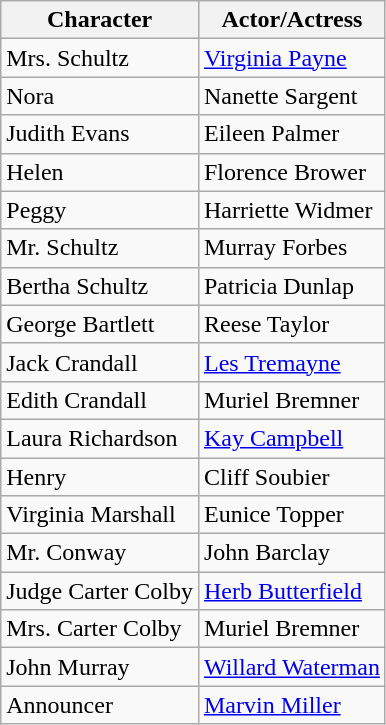<table class="wikitable">
<tr>
<th>Character</th>
<th>Actor/Actress</th>
</tr>
<tr>
<td>Mrs. Schultz</td>
<td><a href='#'>Virginia Payne</a></td>
</tr>
<tr>
<td>Nora</td>
<td>Nanette Sargent</td>
</tr>
<tr>
<td>Judith Evans</td>
<td>Eileen Palmer</td>
</tr>
<tr>
<td>Helen</td>
<td>Florence Brower</td>
</tr>
<tr>
<td>Peggy</td>
<td>Harriette Widmer</td>
</tr>
<tr>
<td>Mr. Schultz</td>
<td>Murray Forbes</td>
</tr>
<tr>
<td>Bertha Schultz</td>
<td>Patricia Dunlap</td>
</tr>
<tr>
<td>George Bartlett</td>
<td>Reese Taylor</td>
</tr>
<tr>
<td>Jack Crandall</td>
<td><a href='#'>Les Tremayne</a></td>
</tr>
<tr>
<td>Edith Crandall</td>
<td>Muriel Bremner</td>
</tr>
<tr>
<td>Laura Richardson</td>
<td><a href='#'>Kay Campbell</a></td>
</tr>
<tr>
<td>Henry</td>
<td>Cliff Soubier</td>
</tr>
<tr>
<td>Virginia Marshall</td>
<td>Eunice Topper</td>
</tr>
<tr>
<td>Mr. Conway</td>
<td>John Barclay</td>
</tr>
<tr>
<td>Judge Carter Colby</td>
<td><a href='#'>Herb Butterfield</a></td>
</tr>
<tr>
<td>Mrs. Carter Colby</td>
<td>Muriel Bremner</td>
</tr>
<tr>
<td>John Murray</td>
<td><a href='#'>Willard Waterman</a></td>
</tr>
<tr>
<td>Announcer</td>
<td><a href='#'>Marvin Miller</a></td>
</tr>
</table>
